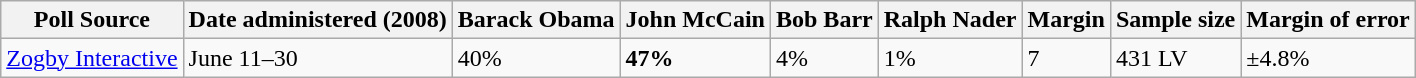<table class="wikitable collapsible">
<tr>
<th>Poll Source</th>
<th>Date administered (2008)</th>
<th>Barack Obama</th>
<th>John McCain</th>
<th>Bob Barr</th>
<th>Ralph Nader</th>
<th>Margin</th>
<th>Sample size</th>
<th>Margin of error</th>
</tr>
<tr>
<td><a href='#'>Zogby Interactive</a></td>
<td>June 11–30</td>
<td>40%</td>
<td><strong>47%</strong></td>
<td>4%</td>
<td>1%</td>
<td>7</td>
<td>431 LV</td>
<td>±4.8%</td>
</tr>
</table>
